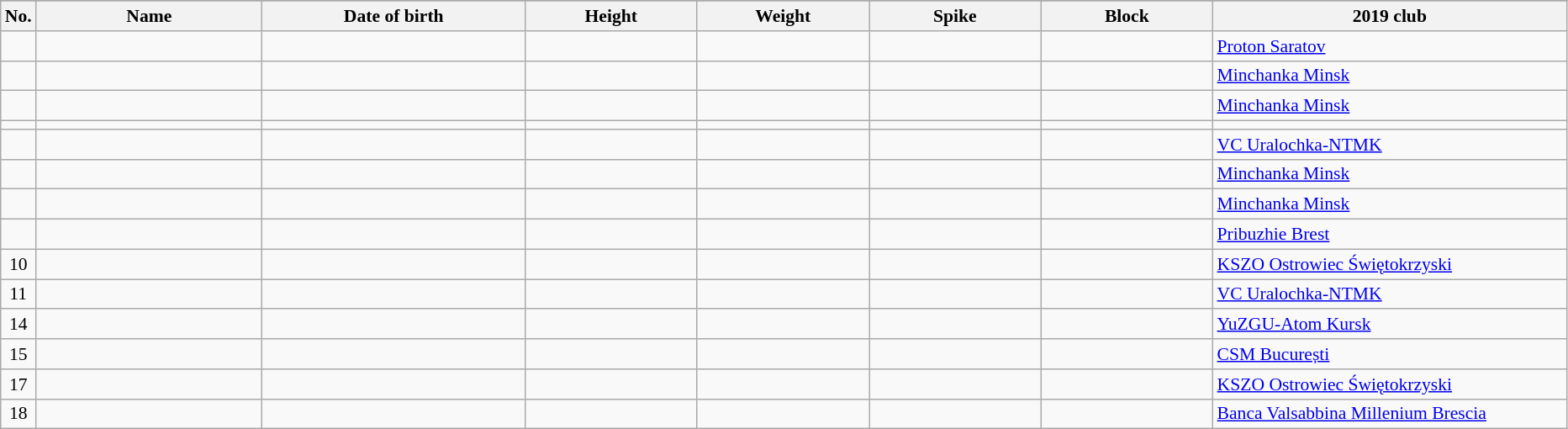<table class="wikitable sortable" style="font-size:90%; text-align:center;">
<tr>
</tr>
<tr>
<th>No.</th>
<th style="width:12em">Name</th>
<th style="width:14em">Date of birth</th>
<th style="width:9em">Height</th>
<th style="width:9em">Weight</th>
<th style="width:9em">Spike</th>
<th style="width:9em">Block</th>
<th style="width:19em">2019 club</th>
</tr>
<tr>
<td></td>
<td align=left></td>
<td align=right></td>
<td></td>
<td></td>
<td></td>
<td></td>
<td align=left> <a href='#'>Proton Saratov</a></td>
</tr>
<tr>
<td></td>
<td align=left></td>
<td align=right></td>
<td></td>
<td></td>
<td></td>
<td></td>
<td align=left> <a href='#'>Minchanka Minsk</a></td>
</tr>
<tr>
<td></td>
<td align=left></td>
<td align=right></td>
<td></td>
<td></td>
<td></td>
<td></td>
<td align=left> <a href='#'>Minchanka Minsk</a></td>
</tr>
<tr>
<td></td>
<td align=left></td>
<td align=right></td>
<td></td>
<td></td>
<td></td>
<td></td>
<td align=left></td>
</tr>
<tr>
<td></td>
<td align=left></td>
<td align=right></td>
<td></td>
<td></td>
<td></td>
<td></td>
<td align=left> <a href='#'>VC Uralochka-NTMK</a></td>
</tr>
<tr>
<td></td>
<td align=left></td>
<td align=right></td>
<td></td>
<td></td>
<td></td>
<td></td>
<td align=left> <a href='#'>Minchanka Minsk</a></td>
</tr>
<tr>
<td></td>
<td align=left></td>
<td align=right></td>
<td></td>
<td></td>
<td></td>
<td></td>
<td align=left> <a href='#'>Minchanka Minsk</a></td>
</tr>
<tr>
<td></td>
<td align=left></td>
<td align=right></td>
<td></td>
<td></td>
<td></td>
<td></td>
<td align=left> <a href='#'>Pribuzhie Brest</a></td>
</tr>
<tr>
<td>10</td>
<td align=left></td>
<td align=right></td>
<td></td>
<td></td>
<td></td>
<td></td>
<td align=left> <a href='#'>KSZO Ostrowiec Świętokrzyski</a></td>
</tr>
<tr>
<td>11</td>
<td align=left></td>
<td align=right></td>
<td></td>
<td></td>
<td></td>
<td></td>
<td align=left> <a href='#'>VC Uralochka-NTMK</a></td>
</tr>
<tr>
<td>14</td>
<td align=left></td>
<td align=right></td>
<td></td>
<td></td>
<td></td>
<td></td>
<td align=left> <a href='#'>YuZGU-Atom Kursk</a></td>
</tr>
<tr>
<td>15</td>
<td align=left></td>
<td align=right></td>
<td></td>
<td></td>
<td></td>
<td></td>
<td align=left> <a href='#'>CSM București</a></td>
</tr>
<tr>
<td>17</td>
<td align=left></td>
<td align=right></td>
<td></td>
<td></td>
<td></td>
<td></td>
<td align=left> <a href='#'>KSZO Ostrowiec Świętokrzyski</a></td>
</tr>
<tr>
<td>18</td>
<td align=left></td>
<td align=right></td>
<td></td>
<td></td>
<td></td>
<td></td>
<td align=left> <a href='#'>Banca Valsabbina Millenium Brescia</a></td>
</tr>
</table>
